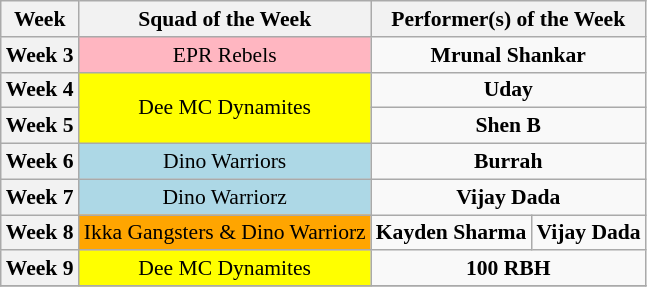<table class="wikitable" style="text-align:center; font-size:90%">
<tr>
<th>Week</th>
<th>Squad of the Week</th>
<th colspan="2">Performer(s) of the Week</th>
</tr>
<tr>
<th>Week 3</th>
<td bgcolor="lightpink">EPR Rebels</td>
<td colspan="2"><strong>Mrunal Shankar</strong></td>
</tr>
<tr>
<th>Week 4</th>
<td rowspan="2" bgcolor="yellow">Dee MC Dynamites</td>
<td colspan="2"><strong>Uday</strong></td>
</tr>
<tr>
<th>Week 5</th>
<td colspan="2"><strong>Shen B</strong></td>
</tr>
<tr>
<th>Week 6</th>
<td bgcolor="lightblue">Dino Warriors</td>
<td colspan="2"><strong>Burrah</strong></td>
</tr>
<tr>
<th>Week 7</th>
<td bgcolor="lightblue">Dino Warriorz</td>
<td colspan="2"><strong>Vijay Dada</strong></td>
</tr>
<tr>
<th>Week 8</th>
<td bgcolor="orange">Ikka Gangsters & Dino Warriorz</td>
<td><strong>Kayden Sharma</strong></td>
<td><strong>Vijay Dada</strong></td>
</tr>
<tr>
<th>Week 9</th>
<td bgcolor="yellow">Dee MC Dynamites</td>
<td colspan="2"><strong>100 RBH</strong></td>
</tr>
<tr>
</tr>
</table>
